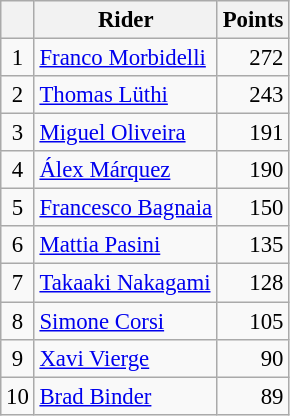<table class="wikitable" style="font-size: 95%;">
<tr>
<th></th>
<th>Rider</th>
<th>Points</th>
</tr>
<tr>
<td align=center>1</td>
<td> <a href='#'>Franco Morbidelli</a></td>
<td align=right>272</td>
</tr>
<tr>
<td align=center>2</td>
<td> <a href='#'>Thomas Lüthi</a></td>
<td align=right>243</td>
</tr>
<tr>
<td align=center>3</td>
<td> <a href='#'>Miguel Oliveira</a></td>
<td align=right>191</td>
</tr>
<tr>
<td align=center>4</td>
<td> <a href='#'>Álex Márquez</a></td>
<td align=right>190</td>
</tr>
<tr>
<td align=center>5</td>
<td> <a href='#'>Francesco Bagnaia</a></td>
<td align=right>150</td>
</tr>
<tr>
<td align=center>6</td>
<td> <a href='#'>Mattia Pasini</a></td>
<td align=right>135</td>
</tr>
<tr>
<td align=center>7</td>
<td> <a href='#'>Takaaki Nakagami</a></td>
<td align=right>128</td>
</tr>
<tr>
<td align=center>8</td>
<td> <a href='#'>Simone Corsi</a></td>
<td align=right>105</td>
</tr>
<tr>
<td align=center>9</td>
<td> <a href='#'>Xavi Vierge</a></td>
<td align=right>90</td>
</tr>
<tr>
<td align=center>10</td>
<td> <a href='#'>Brad Binder</a></td>
<td align=right>89</td>
</tr>
</table>
